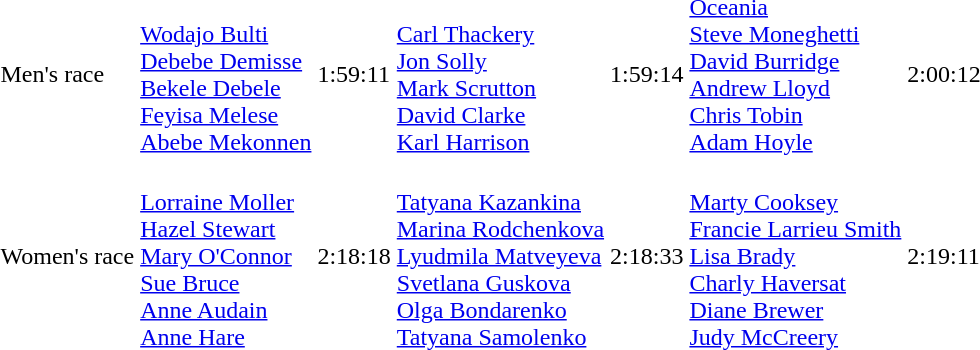<table>
<tr>
<td>Men's race</td>
<td><br><a href='#'>Wodajo Bulti</a><br><a href='#'>Debebe Demisse</a><br><a href='#'>Bekele Debele</a><br><a href='#'>Feyisa Melese</a><br><a href='#'>Abebe Mekonnen</a></td>
<td>1:59:11</td>
<td><br><a href='#'>Carl Thackery</a><br><a href='#'>Jon Solly</a><br><a href='#'>Mark Scrutton</a><br><a href='#'>David Clarke</a><br><a href='#'>Karl Harrison</a><br></td>
<td>1:59:14</td>
<td><a href='#'>Oceania</a><br><a href='#'>Steve Moneghetti</a><br><a href='#'>David Burridge</a><br><a href='#'>Andrew Lloyd</a><br><a href='#'>Chris Tobin</a><br><a href='#'>Adam Hoyle</a></td>
<td>2:00:12</td>
</tr>
<tr>
<td>Women's race</td>
<td><br><a href='#'>Lorraine Moller</a><br><a href='#'>Hazel Stewart</a><br><a href='#'>Mary O'Connor</a><br><a href='#'>Sue Bruce</a><br><a href='#'>Anne Audain</a><br><a href='#'>Anne Hare</a></td>
<td>2:18:18</td>
<td><br><a href='#'>Tatyana Kazankina</a><br><a href='#'>Marina Rodchenkova</a><br><a href='#'>Lyudmila Matveyeva</a><br><a href='#'>Svetlana Guskova</a><br><a href='#'>Olga Bondarenko</a><br><a href='#'>Tatyana Samolenko</a></td>
<td>2:18:33</td>
<td><br><a href='#'>Marty Cooksey</a><br><a href='#'>Francie Larrieu Smith</a><br><a href='#'>Lisa Brady</a><br><a href='#'>Charly Haversat</a><br><a href='#'>Diane Brewer</a><br><a href='#'>Judy McCreery</a></td>
<td>2:19:11</td>
</tr>
</table>
